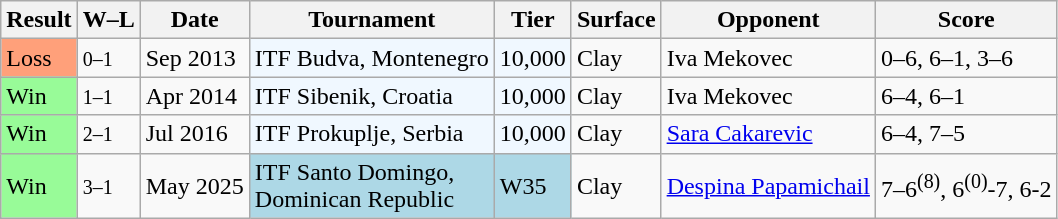<table class="wikitable sortable">
<tr>
<th>Result</th>
<th class=unsortable>W–L</th>
<th>Date</th>
<th>Tournament</th>
<th>Tier</th>
<th>Surface</th>
<th>Opponent</th>
<th class=unsortable>Score</th>
</tr>
<tr>
<td bgcolor=ffa07a>Loss</td>
<td><small>0–1</small></td>
<td>Sep 2013</td>
<td bgcolor=f0f8ff>ITF Budva, Montenegro</td>
<td bgcolor=f0f8ff>10,000</td>
<td>Clay</td>
<td> Iva Mekovec</td>
<td>0–6, 6–1, 3–6</td>
</tr>
<tr>
<td bgcolor=98FB98>Win</td>
<td><small>1–1</small></td>
<td>Apr 2014</td>
<td bgcolor=f0f8ff>ITF Sibenik, Croatia</td>
<td bgcolor=f0f8ff>10,000</td>
<td>Clay</td>
<td> Iva Mekovec</td>
<td>6–4, 6–1</td>
</tr>
<tr>
<td bgcolor=98FB98>Win</td>
<td><small>2–1</small></td>
<td>Jul 2016</td>
<td bgcolor=f0f8ff>ITF Prokuplje, Serbia</td>
<td bgcolor=f0f8ff>10,000</td>
<td>Clay</td>
<td> <a href='#'>Sara Cakarevic</a></td>
<td>6–4, 7–5</td>
</tr>
<tr>
<td bgcolor=98FB98>Win</td>
<td><small>3–1</small></td>
<td>May 2025</td>
<td bgcolor="lightblue">ITF Santo Domingo, <br>Dominican Republic</td>
<td bgcolor="lightblue">W35</td>
<td>Clay</td>
<td> <a href='#'>Despina Papamichail</a></td>
<td>7–6<sup>(8)</sup>, 6<sup>(0)</sup>-7, 6-2</td>
</tr>
</table>
